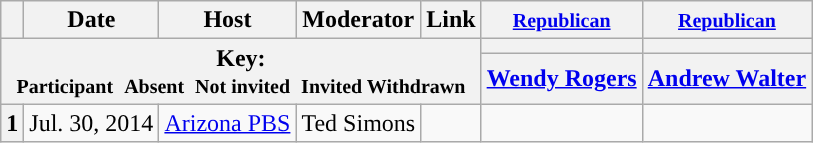<table class="wikitable" style="text-align:center;">
<tr>
<th scope="col"></th>
<th scope="col">Date</th>
<th scope="col">Host</th>
<th scope="col">Moderator</th>
<th scope="col">Link</th>
<th scope="col"><small><a href='#'>Republican</a></small></th>
<th scope="col"><small><a href='#'>Republican</a></small></th>
</tr>
<tr>
<th colspan="5" rowspan="2">Key:<br> <small>Participant </small>  <small>Absent </small>  <small>Not invited </small>  <small>Invited  Withdrawn</small></th>
<th scope="col" style="background:"></th>
<th scope="col" style="background:"></th>
</tr>
<tr>
<th scope="col"><a href='#'>Wendy Rogers</a></th>
<th scope="col"><a href='#'>Andrew Walter</a></th>
</tr>
<tr>
<th>1</th>
<td style="white-space:nowrap;">Jul. 30, 2014</td>
<td style="white-space:nowrap;"><a href='#'>Arizona PBS</a></td>
<td style="white-space:nowrap;">Ted Simons</td>
<td style="white-space:nowrap;"></td>
<td></td>
<td></td>
</tr>
</table>
